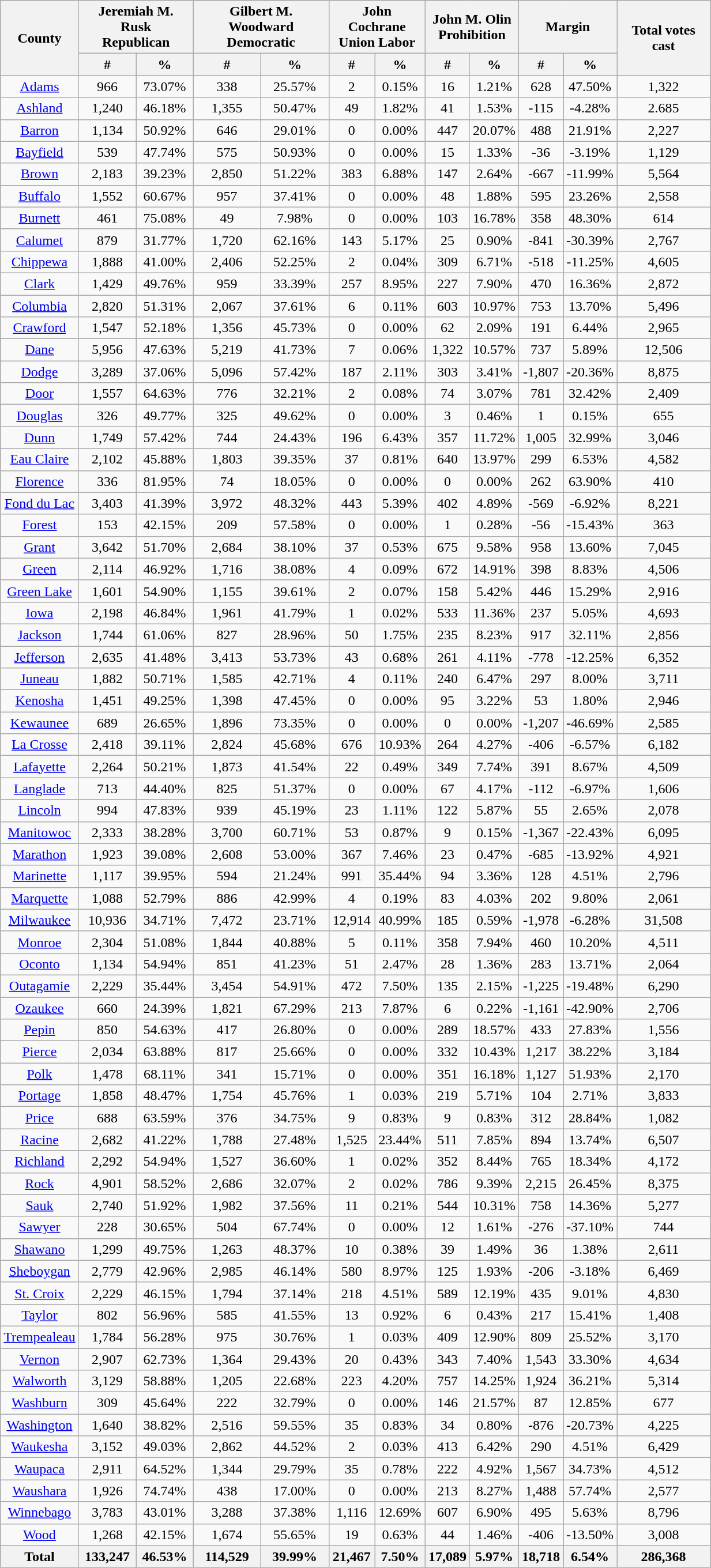<table width="65%" class="wikitable sortable" style="text-align:center">
<tr>
<th rowspan="2" style="text-align:center;">County</th>
<th colspan="2" style="text-align:center;">Jeremiah M. Rusk<br>Republican</th>
<th colspan="2" style="text-align:center;">Gilbert M. Woodward<br>Democratic</th>
<th colspan="2" style="text-align:center;">John Cochrane<br>Union Labor</th>
<th colspan="2" style="text-align:center;">John M. Olin<br>Prohibition</th>
<th colspan="2" style="text-align:center;">Margin</th>
<th rowspan="2" style="text-align:center;">Total votes cast</th>
</tr>
<tr>
<th style="text-align:center;" data-sort-type="number">#</th>
<th style="text-align:center;" data-sort-type="number">%</th>
<th style="text-align:center;" data-sort-type="number">#</th>
<th style="text-align:center;" data-sort-type="number">%</th>
<th style="text-align:center;" data-sort-type="number">#</th>
<th style="text-align:center;" data-sort-type="number">%</th>
<th style="text-align:center;" data-sort-type="number">#</th>
<th style="text-align:center;" data-sort-type="number">%</th>
<th style="text-align:center;" data-sort-type="number">#</th>
<th style="text-align:center;" data-sort-type="number">%</th>
</tr>
<tr style="text-align:center;">
<td><a href='#'>Adams</a></td>
<td>966</td>
<td>73.07%</td>
<td>338</td>
<td>25.57%</td>
<td>2</td>
<td>0.15%</td>
<td>16</td>
<td>1.21%</td>
<td>628</td>
<td>47.50%</td>
<td>1,322</td>
</tr>
<tr style="text-align:center;">
<td><a href='#'>Ashland</a></td>
<td>1,240</td>
<td>46.18%</td>
<td>1,355</td>
<td>50.47%</td>
<td>49</td>
<td>1.82%</td>
<td>41</td>
<td>1.53%</td>
<td>-115</td>
<td>-4.28%</td>
<td>2.685</td>
</tr>
<tr style="text-align:center;">
<td><a href='#'>Barron</a></td>
<td>1,134</td>
<td>50.92%</td>
<td>646</td>
<td>29.01%</td>
<td>0</td>
<td>0.00%</td>
<td>447</td>
<td>20.07%</td>
<td>488</td>
<td>21.91%</td>
<td>2,227</td>
</tr>
<tr style="text-align:center;">
<td><a href='#'>Bayfield</a></td>
<td>539</td>
<td>47.74%</td>
<td>575</td>
<td>50.93%</td>
<td>0</td>
<td>0.00%</td>
<td>15</td>
<td>1.33%</td>
<td>-36</td>
<td>-3.19%</td>
<td>1,129</td>
</tr>
<tr style="text-align:center;">
<td><a href='#'>Brown</a></td>
<td>2,183</td>
<td>39.23%</td>
<td>2,850</td>
<td>51.22%</td>
<td>383</td>
<td>6.88%</td>
<td>147</td>
<td>2.64%</td>
<td>-667</td>
<td>-11.99%</td>
<td>5,564</td>
</tr>
<tr style="text-align:center;">
<td><a href='#'>Buffalo</a></td>
<td>1,552</td>
<td>60.67%</td>
<td>957</td>
<td>37.41%</td>
<td>0</td>
<td>0.00%</td>
<td>48</td>
<td>1.88%</td>
<td>595</td>
<td>23.26%</td>
<td>2,558</td>
</tr>
<tr style="text-align:center;">
<td><a href='#'>Burnett</a></td>
<td>461</td>
<td>75.08%</td>
<td>49</td>
<td>7.98%</td>
<td>0</td>
<td>0.00%</td>
<td>103</td>
<td>16.78%</td>
<td>358</td>
<td>48.30%</td>
<td>614</td>
</tr>
<tr style="text-align:center;">
<td><a href='#'>Calumet</a></td>
<td>879</td>
<td>31.77%</td>
<td>1,720</td>
<td>62.16%</td>
<td>143</td>
<td>5.17%</td>
<td>25</td>
<td>0.90%</td>
<td>-841</td>
<td>-30.39%</td>
<td>2,767</td>
</tr>
<tr style="text-align:center;">
<td><a href='#'>Chippewa</a></td>
<td>1,888</td>
<td>41.00%</td>
<td>2,406</td>
<td>52.25%</td>
<td>2</td>
<td>0.04%</td>
<td>309</td>
<td>6.71%</td>
<td>-518</td>
<td>-11.25%</td>
<td>4,605</td>
</tr>
<tr style="text-align:center;">
<td><a href='#'>Clark</a></td>
<td>1,429</td>
<td>49.76%</td>
<td>959</td>
<td>33.39%</td>
<td>257</td>
<td>8.95%</td>
<td>227</td>
<td>7.90%</td>
<td>470</td>
<td>16.36%</td>
<td>2,872</td>
</tr>
<tr style="text-align:center;">
<td><a href='#'>Columbia</a></td>
<td>2,820</td>
<td>51.31%</td>
<td>2,067</td>
<td>37.61%</td>
<td>6</td>
<td>0.11%</td>
<td>603</td>
<td>10.97%</td>
<td>753</td>
<td>13.70%</td>
<td>5,496</td>
</tr>
<tr style="text-align:center;">
<td><a href='#'>Crawford</a></td>
<td>1,547</td>
<td>52.18%</td>
<td>1,356</td>
<td>45.73%</td>
<td>0</td>
<td>0.00%</td>
<td>62</td>
<td>2.09%</td>
<td>191</td>
<td>6.44%</td>
<td>2,965</td>
</tr>
<tr style="text-align:center;">
<td><a href='#'>Dane</a></td>
<td>5,956</td>
<td>47.63%</td>
<td>5,219</td>
<td>41.73%</td>
<td>7</td>
<td>0.06%</td>
<td>1,322</td>
<td>10.57%</td>
<td>737</td>
<td>5.89%</td>
<td>12,506</td>
</tr>
<tr style="text-align:center;">
<td><a href='#'>Dodge</a></td>
<td>3,289</td>
<td>37.06%</td>
<td>5,096</td>
<td>57.42%</td>
<td>187</td>
<td>2.11%</td>
<td>303</td>
<td>3.41%</td>
<td>-1,807</td>
<td>-20.36%</td>
<td>8,875</td>
</tr>
<tr style="text-align:center;">
<td><a href='#'>Door</a></td>
<td>1,557</td>
<td>64.63%</td>
<td>776</td>
<td>32.21%</td>
<td>2</td>
<td>0.08%</td>
<td>74</td>
<td>3.07%</td>
<td>781</td>
<td>32.42%</td>
<td>2,409</td>
</tr>
<tr style="text-align:center;">
<td><a href='#'>Douglas</a></td>
<td>326</td>
<td>49.77%</td>
<td>325</td>
<td>49.62%</td>
<td>0</td>
<td>0.00%</td>
<td>3</td>
<td>0.46%</td>
<td>1</td>
<td>0.15%</td>
<td>655</td>
</tr>
<tr style="text-align:center;">
<td><a href='#'>Dunn</a></td>
<td>1,749</td>
<td>57.42%</td>
<td>744</td>
<td>24.43%</td>
<td>196</td>
<td>6.43%</td>
<td>357</td>
<td>11.72%</td>
<td>1,005</td>
<td>32.99%</td>
<td>3,046</td>
</tr>
<tr style="text-align:center;">
<td><a href='#'>Eau Claire</a></td>
<td>2,102</td>
<td>45.88%</td>
<td>1,803</td>
<td>39.35%</td>
<td>37</td>
<td>0.81%</td>
<td>640</td>
<td>13.97%</td>
<td>299</td>
<td>6.53%</td>
<td>4,582</td>
</tr>
<tr style="text-align:center;">
<td><a href='#'>Florence</a></td>
<td>336</td>
<td>81.95%</td>
<td>74</td>
<td>18.05%</td>
<td>0</td>
<td>0.00%</td>
<td>0</td>
<td>0.00%</td>
<td>262</td>
<td>63.90%</td>
<td>410</td>
</tr>
<tr style="text-align:center;">
<td><a href='#'>Fond du Lac</a></td>
<td>3,403</td>
<td>41.39%</td>
<td>3,972</td>
<td>48.32%</td>
<td>443</td>
<td>5.39%</td>
<td>402</td>
<td>4.89%</td>
<td>-569</td>
<td>-6.92%</td>
<td>8,221</td>
</tr>
<tr style="text-align:center;">
<td><a href='#'>Forest</a></td>
<td>153</td>
<td>42.15%</td>
<td>209</td>
<td>57.58%</td>
<td>0</td>
<td>0.00%</td>
<td>1</td>
<td>0.28%</td>
<td>-56</td>
<td>-15.43%</td>
<td>363</td>
</tr>
<tr style="text-align:center;">
<td><a href='#'>Grant</a></td>
<td>3,642</td>
<td>51.70%</td>
<td>2,684</td>
<td>38.10%</td>
<td>37</td>
<td>0.53%</td>
<td>675</td>
<td>9.58%</td>
<td>958</td>
<td>13.60%</td>
<td>7,045</td>
</tr>
<tr style="text-align:center;">
<td><a href='#'>Green</a></td>
<td>2,114</td>
<td>46.92%</td>
<td>1,716</td>
<td>38.08%</td>
<td>4</td>
<td>0.09%</td>
<td>672</td>
<td>14.91%</td>
<td>398</td>
<td>8.83%</td>
<td>4,506</td>
</tr>
<tr style="text-align:center;">
<td><a href='#'>Green Lake</a></td>
<td>1,601</td>
<td>54.90%</td>
<td>1,155</td>
<td>39.61%</td>
<td>2</td>
<td>0.07%</td>
<td>158</td>
<td>5.42%</td>
<td>446</td>
<td>15.29%</td>
<td>2,916</td>
</tr>
<tr style="text-align:center;">
<td><a href='#'>Iowa</a></td>
<td>2,198</td>
<td>46.84%</td>
<td>1,961</td>
<td>41.79%</td>
<td>1</td>
<td>0.02%</td>
<td>533</td>
<td>11.36%</td>
<td>237</td>
<td>5.05%</td>
<td>4,693</td>
</tr>
<tr style="text-align:center;">
<td><a href='#'>Jackson</a></td>
<td>1,744</td>
<td>61.06%</td>
<td>827</td>
<td>28.96%</td>
<td>50</td>
<td>1.75%</td>
<td>235</td>
<td>8.23%</td>
<td>917</td>
<td>32.11%</td>
<td>2,856</td>
</tr>
<tr style="text-align:center;">
<td><a href='#'>Jefferson</a></td>
<td>2,635</td>
<td>41.48%</td>
<td>3,413</td>
<td>53.73%</td>
<td>43</td>
<td>0.68%</td>
<td>261</td>
<td>4.11%</td>
<td>-778</td>
<td>-12.25%</td>
<td>6,352</td>
</tr>
<tr style="text-align:center;">
<td><a href='#'>Juneau</a></td>
<td>1,882</td>
<td>50.71%</td>
<td>1,585</td>
<td>42.71%</td>
<td>4</td>
<td>0.11%</td>
<td>240</td>
<td>6.47%</td>
<td>297</td>
<td>8.00%</td>
<td>3,711</td>
</tr>
<tr style="text-align:center;">
<td><a href='#'>Kenosha</a></td>
<td>1,451</td>
<td>49.25%</td>
<td>1,398</td>
<td>47.45%</td>
<td>0</td>
<td>0.00%</td>
<td>95</td>
<td>3.22%</td>
<td>53</td>
<td>1.80%</td>
<td>2,946</td>
</tr>
<tr style="text-align:center;">
<td><a href='#'>Kewaunee</a></td>
<td>689</td>
<td>26.65%</td>
<td>1,896</td>
<td>73.35%</td>
<td>0</td>
<td>0.00%</td>
<td>0</td>
<td>0.00%</td>
<td>-1,207</td>
<td>-46.69%</td>
<td>2,585</td>
</tr>
<tr style="text-align:center;">
<td><a href='#'>La Crosse</a></td>
<td>2,418</td>
<td>39.11%</td>
<td>2,824</td>
<td>45.68%</td>
<td>676</td>
<td>10.93%</td>
<td>264</td>
<td>4.27%</td>
<td>-406</td>
<td>-6.57%</td>
<td>6,182</td>
</tr>
<tr style="text-align:center;">
<td><a href='#'>Lafayette</a></td>
<td>2,264</td>
<td>50.21%</td>
<td>1,873</td>
<td>41.54%</td>
<td>22</td>
<td>0.49%</td>
<td>349</td>
<td>7.74%</td>
<td>391</td>
<td>8.67%</td>
<td>4,509</td>
</tr>
<tr style="text-align:center;">
<td><a href='#'>Langlade</a></td>
<td>713</td>
<td>44.40%</td>
<td>825</td>
<td>51.37%</td>
<td>0</td>
<td>0.00%</td>
<td>67</td>
<td>4.17%</td>
<td>-112</td>
<td>-6.97%</td>
<td>1,606</td>
</tr>
<tr style="text-align:center;">
<td><a href='#'>Lincoln</a></td>
<td>994</td>
<td>47.83%</td>
<td>939</td>
<td>45.19%</td>
<td>23</td>
<td>1.11%</td>
<td>122</td>
<td>5.87%</td>
<td>55</td>
<td>2.65%</td>
<td>2,078</td>
</tr>
<tr style="text-align:center;">
<td><a href='#'>Manitowoc</a></td>
<td>2,333</td>
<td>38.28%</td>
<td>3,700</td>
<td>60.71%</td>
<td>53</td>
<td>0.87%</td>
<td>9</td>
<td>0.15%</td>
<td>-1,367</td>
<td>-22.43%</td>
<td>6,095</td>
</tr>
<tr style="text-align:center;">
<td><a href='#'>Marathon</a></td>
<td>1,923</td>
<td>39.08%</td>
<td>2,608</td>
<td>53.00%</td>
<td>367</td>
<td>7.46%</td>
<td>23</td>
<td>0.47%</td>
<td>-685</td>
<td>-13.92%</td>
<td>4,921</td>
</tr>
<tr style="text-align:center;">
<td><a href='#'>Marinette</a></td>
<td>1,117</td>
<td>39.95%</td>
<td>594</td>
<td>21.24%</td>
<td>991</td>
<td>35.44%</td>
<td>94</td>
<td>3.36%</td>
<td>128</td>
<td>4.51%</td>
<td>2,796</td>
</tr>
<tr style="text-align:center;">
<td><a href='#'>Marquette</a></td>
<td>1,088</td>
<td>52.79%</td>
<td>886</td>
<td>42.99%</td>
<td>4</td>
<td>0.19%</td>
<td>83</td>
<td>4.03%</td>
<td>202</td>
<td>9.80%</td>
<td>2,061</td>
</tr>
<tr style="text-align:center;">
<td><a href='#'>Milwaukee</a></td>
<td>10,936</td>
<td>34.71%</td>
<td>7,472</td>
<td>23.71%</td>
<td>12,914</td>
<td>40.99%</td>
<td>185</td>
<td>0.59%</td>
<td>-1,978</td>
<td>-6.28%</td>
<td>31,508</td>
</tr>
<tr style="text-align:center;">
<td><a href='#'>Monroe</a></td>
<td>2,304</td>
<td>51.08%</td>
<td>1,844</td>
<td>40.88%</td>
<td>5</td>
<td>0.11%</td>
<td>358</td>
<td>7.94%</td>
<td>460</td>
<td>10.20%</td>
<td>4,511</td>
</tr>
<tr style="text-align:center;">
<td><a href='#'>Oconto</a></td>
<td>1,134</td>
<td>54.94%</td>
<td>851</td>
<td>41.23%</td>
<td>51</td>
<td>2.47%</td>
<td>28</td>
<td>1.36%</td>
<td>283</td>
<td>13.71%</td>
<td>2,064</td>
</tr>
<tr style="text-align:center;">
<td><a href='#'>Outagamie</a></td>
<td>2,229</td>
<td>35.44%</td>
<td>3,454</td>
<td>54.91%</td>
<td>472</td>
<td>7.50%</td>
<td>135</td>
<td>2.15%</td>
<td>-1,225</td>
<td>-19.48%</td>
<td>6,290</td>
</tr>
<tr style="text-align:center;">
<td><a href='#'>Ozaukee</a></td>
<td>660</td>
<td>24.39%</td>
<td>1,821</td>
<td>67.29%</td>
<td>213</td>
<td>7.87%</td>
<td>6</td>
<td>0.22%</td>
<td>-1,161</td>
<td>-42.90%</td>
<td>2,706</td>
</tr>
<tr style="text-align:center;">
<td><a href='#'>Pepin</a></td>
<td>850</td>
<td>54.63%</td>
<td>417</td>
<td>26.80%</td>
<td>0</td>
<td>0.00%</td>
<td>289</td>
<td>18.57%</td>
<td>433</td>
<td>27.83%</td>
<td>1,556</td>
</tr>
<tr style="text-align:center;">
<td><a href='#'>Pierce</a></td>
<td>2,034</td>
<td>63.88%</td>
<td>817</td>
<td>25.66%</td>
<td>0</td>
<td>0.00%</td>
<td>332</td>
<td>10.43%</td>
<td>1,217</td>
<td>38.22%</td>
<td>3,184</td>
</tr>
<tr style="text-align:center;">
<td><a href='#'>Polk</a></td>
<td>1,478</td>
<td>68.11%</td>
<td>341</td>
<td>15.71%</td>
<td>0</td>
<td>0.00%</td>
<td>351</td>
<td>16.18%</td>
<td>1,127</td>
<td>51.93%</td>
<td>2,170</td>
</tr>
<tr style="text-align:center;">
<td><a href='#'>Portage</a></td>
<td>1,858</td>
<td>48.47%</td>
<td>1,754</td>
<td>45.76%</td>
<td>1</td>
<td>0.03%</td>
<td>219</td>
<td>5.71%</td>
<td>104</td>
<td>2.71%</td>
<td>3,833</td>
</tr>
<tr style="text-align:center;">
<td><a href='#'>Price</a></td>
<td>688</td>
<td>63.59%</td>
<td>376</td>
<td>34.75%</td>
<td>9</td>
<td>0.83%</td>
<td>9</td>
<td>0.83%</td>
<td>312</td>
<td>28.84%</td>
<td>1,082</td>
</tr>
<tr style="text-align:center;">
<td><a href='#'>Racine</a></td>
<td>2,682</td>
<td>41.22%</td>
<td>1,788</td>
<td>27.48%</td>
<td>1,525</td>
<td>23.44%</td>
<td>511</td>
<td>7.85%</td>
<td>894</td>
<td>13.74%</td>
<td>6,507</td>
</tr>
<tr style="text-align:center;">
<td><a href='#'>Richland</a></td>
<td>2,292</td>
<td>54.94%</td>
<td>1,527</td>
<td>36.60%</td>
<td>1</td>
<td>0.02%</td>
<td>352</td>
<td>8.44%</td>
<td>765</td>
<td>18.34%</td>
<td>4,172</td>
</tr>
<tr style="text-align:center;">
<td><a href='#'>Rock</a></td>
<td>4,901</td>
<td>58.52%</td>
<td>2,686</td>
<td>32.07%</td>
<td>2</td>
<td>0.02%</td>
<td>786</td>
<td>9.39%</td>
<td>2,215</td>
<td>26.45%</td>
<td>8,375</td>
</tr>
<tr style="text-align:center;">
<td><a href='#'>Sauk</a></td>
<td>2,740</td>
<td>51.92%</td>
<td>1,982</td>
<td>37.56%</td>
<td>11</td>
<td>0.21%</td>
<td>544</td>
<td>10.31%</td>
<td>758</td>
<td>14.36%</td>
<td>5,277</td>
</tr>
<tr style="text-align:center;">
<td><a href='#'>Sawyer</a></td>
<td>228</td>
<td>30.65%</td>
<td>504</td>
<td>67.74%</td>
<td>0</td>
<td>0.00%</td>
<td>12</td>
<td>1.61%</td>
<td>-276</td>
<td>-37.10%</td>
<td>744</td>
</tr>
<tr style="text-align:center;">
<td><a href='#'>Shawano</a></td>
<td>1,299</td>
<td>49.75%</td>
<td>1,263</td>
<td>48.37%</td>
<td>10</td>
<td>0.38%</td>
<td>39</td>
<td>1.49%</td>
<td>36</td>
<td>1.38%</td>
<td>2,611</td>
</tr>
<tr style="text-align:center;">
<td><a href='#'>Sheboygan</a></td>
<td>2,779</td>
<td>42.96%</td>
<td>2,985</td>
<td>46.14%</td>
<td>580</td>
<td>8.97%</td>
<td>125</td>
<td>1.93%</td>
<td>-206</td>
<td>-3.18%</td>
<td>6,469</td>
</tr>
<tr style="text-align:center;">
<td><a href='#'>St. Croix</a></td>
<td>2,229</td>
<td>46.15%</td>
<td>1,794</td>
<td>37.14%</td>
<td>218</td>
<td>4.51%</td>
<td>589</td>
<td>12.19%</td>
<td>435</td>
<td>9.01%</td>
<td>4,830</td>
</tr>
<tr style="text-align:center;">
<td><a href='#'>Taylor</a></td>
<td>802</td>
<td>56.96%</td>
<td>585</td>
<td>41.55%</td>
<td>13</td>
<td>0.92%</td>
<td>6</td>
<td>0.43%</td>
<td>217</td>
<td>15.41%</td>
<td>1,408</td>
</tr>
<tr style="text-align:center;">
<td><a href='#'>Trempealeau</a></td>
<td>1,784</td>
<td>56.28%</td>
<td>975</td>
<td>30.76%</td>
<td>1</td>
<td>0.03%</td>
<td>409</td>
<td>12.90%</td>
<td>809</td>
<td>25.52%</td>
<td>3,170</td>
</tr>
<tr style="text-align:center;">
<td><a href='#'>Vernon</a></td>
<td>2,907</td>
<td>62.73%</td>
<td>1,364</td>
<td>29.43%</td>
<td>20</td>
<td>0.43%</td>
<td>343</td>
<td>7.40%</td>
<td>1,543</td>
<td>33.30%</td>
<td>4,634</td>
</tr>
<tr style="text-align:center;">
<td><a href='#'>Walworth</a></td>
<td>3,129</td>
<td>58.88%</td>
<td>1,205</td>
<td>22.68%</td>
<td>223</td>
<td>4.20%</td>
<td>757</td>
<td>14.25%</td>
<td>1,924</td>
<td>36.21%</td>
<td>5,314</td>
</tr>
<tr style="text-align:center;">
<td><a href='#'>Washburn</a></td>
<td>309</td>
<td>45.64%</td>
<td>222</td>
<td>32.79%</td>
<td>0</td>
<td>0.00%</td>
<td>146</td>
<td>21.57%</td>
<td>87</td>
<td>12.85%</td>
<td>677</td>
</tr>
<tr style="text-align:center;">
<td><a href='#'>Washington</a></td>
<td>1,640</td>
<td>38.82%</td>
<td>2,516</td>
<td>59.55%</td>
<td>35</td>
<td>0.83%</td>
<td>34</td>
<td>0.80%</td>
<td>-876</td>
<td>-20.73%</td>
<td>4,225</td>
</tr>
<tr style="text-align:center;">
<td><a href='#'>Waukesha</a></td>
<td>3,152</td>
<td>49.03%</td>
<td>2,862</td>
<td>44.52%</td>
<td>2</td>
<td>0.03%</td>
<td>413</td>
<td>6.42%</td>
<td>290</td>
<td>4.51%</td>
<td>6,429</td>
</tr>
<tr style="text-align:center;">
<td><a href='#'>Waupaca</a></td>
<td>2,911</td>
<td>64.52%</td>
<td>1,344</td>
<td>29.79%</td>
<td>35</td>
<td>0.78%</td>
<td>222</td>
<td>4.92%</td>
<td>1,567</td>
<td>34.73%</td>
<td>4,512</td>
</tr>
<tr style="text-align:center;">
<td><a href='#'>Waushara</a></td>
<td>1,926</td>
<td>74.74%</td>
<td>438</td>
<td>17.00%</td>
<td>0</td>
<td>0.00%</td>
<td>213</td>
<td>8.27%</td>
<td>1,488</td>
<td>57.74%</td>
<td>2,577</td>
</tr>
<tr style="text-align:center;">
<td><a href='#'>Winnebago</a></td>
<td>3,783</td>
<td>43.01%</td>
<td>3,288</td>
<td>37.38%</td>
<td>1,116</td>
<td>12.69%</td>
<td>607</td>
<td>6.90%</td>
<td>495</td>
<td>5.63%</td>
<td>8,796</td>
</tr>
<tr style="text-align:center;">
<td><a href='#'>Wood</a></td>
<td>1,268</td>
<td>42.15%</td>
<td>1,674</td>
<td>55.65%</td>
<td>19</td>
<td>0.63%</td>
<td>44</td>
<td>1.46%</td>
<td>-406</td>
<td>-13.50%</td>
<td>3,008</td>
</tr>
<tr>
<th>Total</th>
<th>133,247</th>
<th>46.53%</th>
<th>114,529</th>
<th>39.99%</th>
<th>21,467</th>
<th>7.50%</th>
<th>17,089</th>
<th>5.97%</th>
<th>18,718</th>
<th>6.54%</th>
<th>286,368</th>
</tr>
</table>
